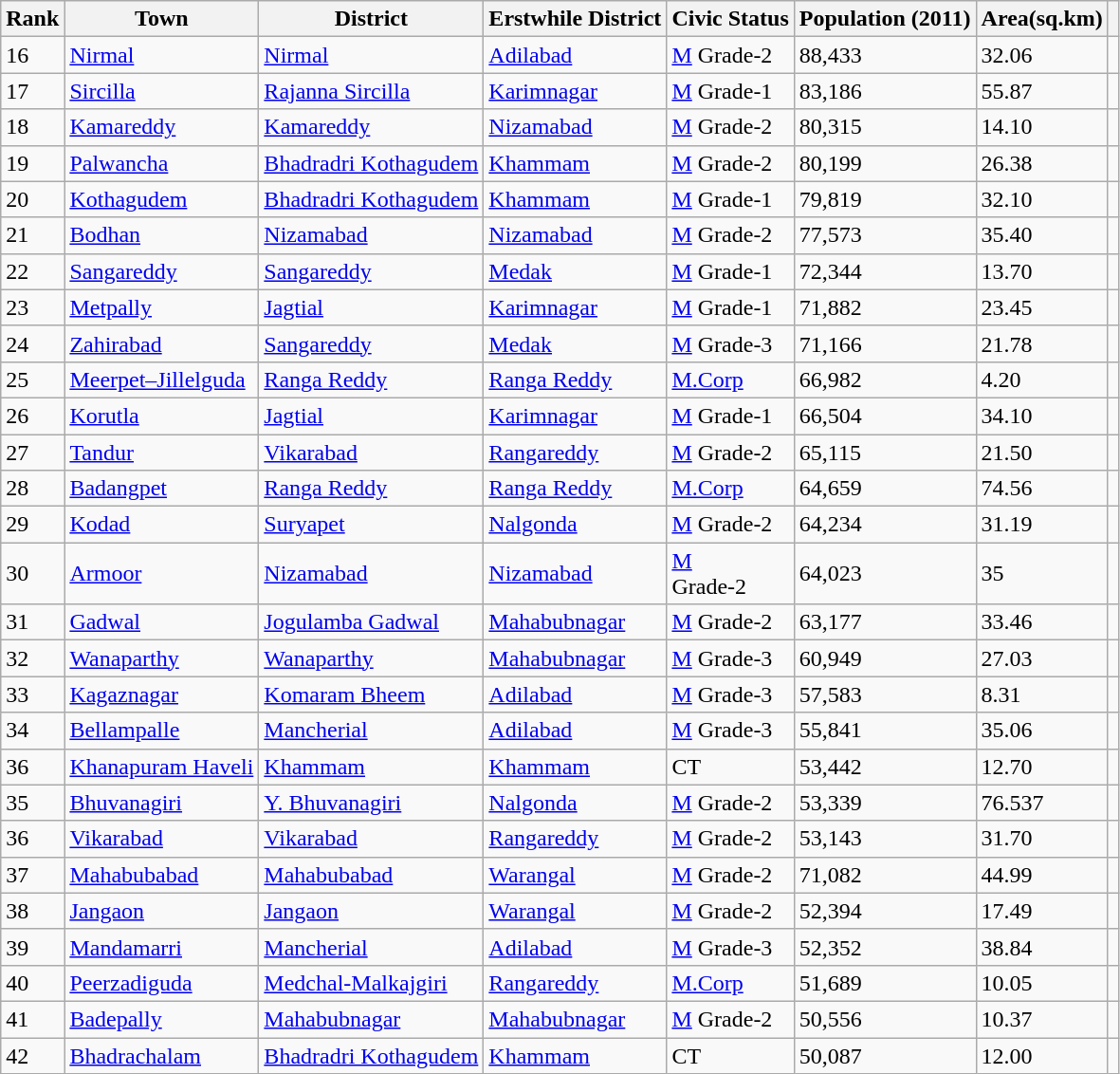<table class="wikitable sortable">
<tr>
<th>Rank</th>
<th>Town</th>
<th>District</th>
<th>Erstwhile District</th>
<th>Civic Status</th>
<th>Population (2011)</th>
<th>Area(sq.km)</th>
<th class="unsortable"></th>
</tr>
<tr>
<td>16</td>
<td><a href='#'>Nirmal</a></td>
<td><a href='#'>Nirmal</a></td>
<td><a href='#'>Adilabad</a></td>
<td><a href='#'>M</a> Grade-2</td>
<td>88,433</td>
<td>32.06</td>
<td></td>
</tr>
<tr>
<td>17</td>
<td><a href='#'>Sircilla</a></td>
<td><a href='#'>Rajanna Sircilla</a></td>
<td><a href='#'>Karimnagar</a></td>
<td><a href='#'>M</a> Grade-1</td>
<td>83,186</td>
<td>55.87</td>
<td></td>
</tr>
<tr>
<td>18</td>
<td><a href='#'>Kamareddy</a></td>
<td><a href='#'>Kamareddy</a></td>
<td><a href='#'>Nizamabad</a></td>
<td><a href='#'>M</a> Grade-2</td>
<td>80,315</td>
<td>14.10</td>
<td></td>
</tr>
<tr>
<td>19</td>
<td><a href='#'>Palwancha</a></td>
<td><a href='#'>Bhadradri Kothagudem</a></td>
<td><a href='#'>Khammam</a></td>
<td><a href='#'>M</a> Grade-2</td>
<td>80,199</td>
<td>26.38</td>
<td></td>
</tr>
<tr>
<td>20</td>
<td><a href='#'>Kothagudem</a></td>
<td><a href='#'>Bhadradri Kothagudem</a></td>
<td><a href='#'>Khammam</a></td>
<td><a href='#'>M</a> Grade-1</td>
<td>79,819</td>
<td>32.10</td>
<td></td>
</tr>
<tr>
<td>21</td>
<td><a href='#'>Bodhan</a></td>
<td><a href='#'>Nizamabad</a></td>
<td><a href='#'>Nizamabad</a></td>
<td><a href='#'>M</a> Grade-2</td>
<td>77,573</td>
<td>35.40</td>
<td></td>
</tr>
<tr>
<td>22</td>
<td><a href='#'>Sangareddy</a></td>
<td><a href='#'>Sangareddy</a></td>
<td><a href='#'>Medak</a></td>
<td><a href='#'>M</a> Grade-1</td>
<td>72,344</td>
<td>13.70</td>
<td></td>
</tr>
<tr>
<td>23</td>
<td><a href='#'>Metpally</a></td>
<td><a href='#'>Jagtial</a></td>
<td><a href='#'>Karimnagar</a></td>
<td><a href='#'>M</a> Grade-1</td>
<td>71,882</td>
<td>23.45</td>
<td></td>
</tr>
<tr>
<td>24</td>
<td><a href='#'>Zahirabad</a></td>
<td><a href='#'>Sangareddy</a></td>
<td><a href='#'>Medak</a></td>
<td><a href='#'>M</a> Grade-3</td>
<td>71,166</td>
<td>21.78</td>
<td></td>
</tr>
<tr>
<td>25</td>
<td><a href='#'>Meerpet–Jillelguda</a></td>
<td><a href='#'>Ranga Reddy</a></td>
<td><a href='#'>Ranga Reddy</a></td>
<td><a href='#'>M.Corp</a></td>
<td>66,982</td>
<td>4.20</td>
<td></td>
</tr>
<tr>
<td>26</td>
<td><a href='#'>Korutla</a></td>
<td><a href='#'>Jagtial</a></td>
<td><a href='#'>Karimnagar</a></td>
<td><a href='#'>M</a> Grade-1</td>
<td>66,504</td>
<td>34.10</td>
<td></td>
</tr>
<tr>
<td>27</td>
<td><a href='#'>Tandur</a></td>
<td><a href='#'>Vikarabad</a></td>
<td><a href='#'>Rangareddy</a></td>
<td><a href='#'>M</a> Grade-2</td>
<td>65,115</td>
<td>21.50</td>
<td></td>
</tr>
<tr>
<td>28</td>
<td><a href='#'>Badangpet</a></td>
<td><a href='#'>Ranga Reddy</a></td>
<td><a href='#'>Ranga Reddy</a></td>
<td><a href='#'>M.Corp</a></td>
<td>64,659</td>
<td>74.56</td>
<td></td>
</tr>
<tr>
<td>29</td>
<td><a href='#'>Kodad</a></td>
<td><a href='#'>Suryapet</a></td>
<td><a href='#'>Nalgonda</a></td>
<td><a href='#'>M</a> Grade-2</td>
<td>64,234</td>
<td>31.19</td>
<td></td>
</tr>
<tr>
<td>30</td>
<td><a href='#'>Armoor</a></td>
<td><a href='#'>Nizamabad</a></td>
<td><a href='#'>Nizamabad</a></td>
<td><a href='#'>M</a><br>Grade-2</td>
<td>64,023</td>
<td>35</td>
<td></td>
</tr>
<tr>
<td>31</td>
<td><a href='#'>Gadwal</a></td>
<td><a href='#'>Jogulamba Gadwal</a></td>
<td><a href='#'>Mahabubnagar</a></td>
<td><a href='#'>M</a> Grade-2</td>
<td>63,177</td>
<td>33.46</td>
<td></td>
</tr>
<tr>
<td>32</td>
<td><a href='#'>Wanaparthy</a></td>
<td><a href='#'>Wanaparthy</a></td>
<td><a href='#'>Mahabubnagar</a></td>
<td><a href='#'>M</a> Grade-3</td>
<td>60,949</td>
<td>27.03</td>
<td></td>
</tr>
<tr>
<td>33</td>
<td><a href='#'>Kagaznagar</a></td>
<td><a href='#'>Komaram Bheem</a></td>
<td><a href='#'>Adilabad</a></td>
<td><a href='#'>M</a> Grade-3</td>
<td>57,583</td>
<td>8.31</td>
<td></td>
</tr>
<tr>
<td>34</td>
<td><a href='#'>Bellampalle</a></td>
<td><a href='#'>Mancherial</a></td>
<td><a href='#'>Adilabad</a></td>
<td><a href='#'>M</a> Grade-3</td>
<td>55,841</td>
<td>35.06</td>
<td></td>
</tr>
<tr>
<td>36</td>
<td><a href='#'>Khanapuram Haveli</a></td>
<td><a href='#'>Khammam</a></td>
<td><a href='#'>Khammam</a></td>
<td>CT</td>
<td>53,442</td>
<td>12.70</td>
<td></td>
</tr>
<tr>
<td>35</td>
<td><a href='#'>Bhuvanagiri</a></td>
<td><a href='#'>Y. Bhuvanagiri</a></td>
<td><a href='#'>Nalgonda</a></td>
<td><a href='#'>M</a> Grade-2</td>
<td>53,339</td>
<td>76.537</td>
<td></td>
</tr>
<tr>
<td>36</td>
<td><a href='#'>Vikarabad</a></td>
<td><a href='#'>Vikarabad</a></td>
<td><a href='#'>Rangareddy</a></td>
<td><a href='#'>M</a> Grade-2</td>
<td>53,143</td>
<td>31.70</td>
<td></td>
</tr>
<tr>
<td>37</td>
<td><a href='#'>Mahabubabad</a></td>
<td><a href='#'>Mahabubabad</a></td>
<td><a href='#'>Warangal</a></td>
<td><a href='#'>M</a> Grade-2</td>
<td>71,082</td>
<td>44.99</td>
<td></td>
</tr>
<tr>
<td>38</td>
<td><a href='#'>Jangaon</a></td>
<td><a href='#'>Jangaon</a></td>
<td><a href='#'>Warangal</a></td>
<td><a href='#'>M</a> Grade-2</td>
<td>52,394</td>
<td>17.49</td>
<td></td>
</tr>
<tr>
<td>39</td>
<td><a href='#'>Mandamarri</a></td>
<td><a href='#'>Mancherial</a></td>
<td><a href='#'>Adilabad</a></td>
<td><a href='#'>M</a> Grade-3</td>
<td>52,352</td>
<td>38.84</td>
<td></td>
</tr>
<tr>
<td>40</td>
<td><a href='#'>Peerzadiguda</a></td>
<td><a href='#'>Medchal-Malkajgiri</a></td>
<td><a href='#'>Rangareddy</a></td>
<td><a href='#'>M.Corp</a></td>
<td>51,689</td>
<td>10.05</td>
<td></td>
</tr>
<tr>
<td>41</td>
<td><a href='#'>Badepally</a></td>
<td><a href='#'>Mahabubnagar</a></td>
<td><a href='#'>Mahabubnagar</a></td>
<td><a href='#'>M</a> Grade-2</td>
<td>50,556</td>
<td>10.37</td>
<td></td>
</tr>
<tr>
<td>42</td>
<td><a href='#'>Bhadrachalam</a></td>
<td><a href='#'>Bhadradri Kothagudem</a></td>
<td><a href='#'>Khammam</a></td>
<td>CT</td>
<td>50,087</td>
<td>12.00</td>
<td></td>
</tr>
</table>
